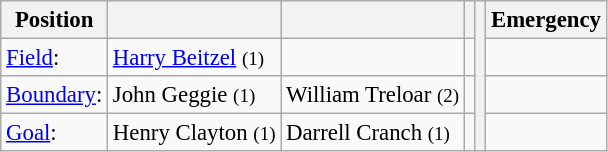<table class="wikitable" style="font-size: 95%;">
<tr>
<th>Position</th>
<th></th>
<th></th>
<th></th>
<th rowspan="4"></th>
<th>Emergency</th>
</tr>
<tr>
<td><a href='#'>Field</a>:</td>
<td><a href='#'>Harry Beitzel</a> <small>(1)</small></td>
<td></td>
<td></td>
<td></td>
</tr>
<tr>
<td><a href='#'>Boundary</a>:</td>
<td>John Geggie <small>(1)</small></td>
<td>William Treloar <small>(2)</small></td>
<td></td>
<td></td>
</tr>
<tr>
<td><a href='#'>Goal</a>:</td>
<td>Henry Clayton <small>(1)</small></td>
<td>Darrell Cranch <small>(1)</small></td>
<td></td>
<td></td>
</tr>
</table>
